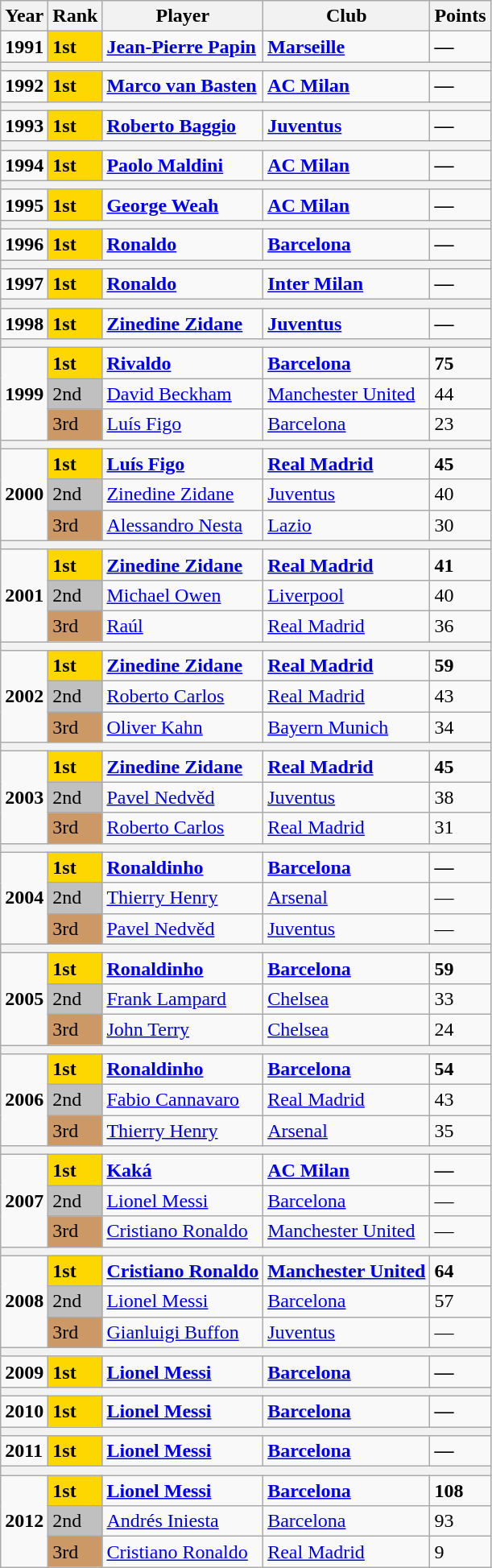<table class="wikitable">
<tr>
<th>Year</th>
<th>Rank</th>
<th>Player</th>
<th>Club</th>
<th>Points</th>
</tr>
<tr>
<td><strong>1991</strong></td>
<td scope="col" style="background-color:gold"><strong>1st</strong></td>
<td><strong> <a href='#'>Jean-Pierre Papin</a></strong></td>
<td><strong> <a href='#'>Marseille</a></strong></td>
<td><strong>—</strong></td>
</tr>
<tr>
<th colspan="5"></th>
</tr>
<tr>
<td><strong>1992</strong></td>
<td scope="col" style="background-color:gold"><strong>1st</strong></td>
<td><strong> <a href='#'>Marco van Basten</a></strong></td>
<td><strong> <a href='#'>AC Milan</a></strong></td>
<td><strong>—</strong></td>
</tr>
<tr>
<th colspan="5"></th>
</tr>
<tr>
<td><strong>1993</strong></td>
<td scope="col" style="background-color:gold"><strong>1st</strong></td>
<td><strong> <a href='#'>Roberto Baggio</a></strong></td>
<td><strong> <a href='#'>Juventus</a></strong></td>
<td><strong>—</strong></td>
</tr>
<tr>
<th colspan="5"></th>
</tr>
<tr>
<td><strong>1994</strong></td>
<td scope="col" style="background-color:gold"><strong>1st</strong></td>
<td><strong> <a href='#'>Paolo Maldini</a></strong></td>
<td><strong> <a href='#'>AC Milan</a></strong></td>
<td><strong>—</strong></td>
</tr>
<tr>
<th colspan="5"></th>
</tr>
<tr>
<td><strong>1995</strong></td>
<td scope="col" style="background-color:gold"><strong>1st</strong></td>
<td><strong> <a href='#'>George Weah</a></strong></td>
<td><strong> <a href='#'>AC Milan</a></strong></td>
<td><strong>—</strong></td>
</tr>
<tr>
<th colspan="5"></th>
</tr>
<tr>
<td><strong>1996</strong></td>
<td scope="col" style="background-color:gold"><strong>1st</strong></td>
<td><strong> <a href='#'>Ronaldo</a></strong></td>
<td><strong> <a href='#'>Barcelona</a></strong></td>
<td><strong>—</strong></td>
</tr>
<tr>
<th colspan="5"></th>
</tr>
<tr>
<td><strong>1997</strong></td>
<td scope="col" style="background-color:gold"><strong>1st</strong></td>
<td><strong> <a href='#'>Ronaldo</a></strong></td>
<td><strong> <a href='#'>Inter Milan</a></strong></td>
<td><strong>—</strong></td>
</tr>
<tr>
<th colspan="5"></th>
</tr>
<tr>
<td><strong>1998</strong></td>
<td scope="col" style="background-color:gold"><strong>1st</strong></td>
<td><strong> <a href='#'>Zinedine Zidane</a></strong></td>
<td><strong> <a href='#'>Juventus</a></strong></td>
<td><strong>—</strong></td>
</tr>
<tr>
<th colspan="5"></th>
</tr>
<tr>
<td rowspan="3"><strong>1999</strong></td>
<td scope="col" style="background-color:gold"><strong>1st</strong></td>
<td><strong> <a href='#'>Rivaldo</a></strong></td>
<td><strong> <a href='#'>Barcelona</a></strong></td>
<td><strong>75</strong></td>
</tr>
<tr>
<td scope="col" style="background-color:silver">2nd</td>
<td> <a href='#'>David Beckham</a></td>
<td> <a href='#'>Manchester United</a></td>
<td>44</td>
</tr>
<tr>
<td scope="col" style="background-color:#cc9966">3rd</td>
<td> <a href='#'>Luís Figo</a></td>
<td> <a href='#'>Barcelona</a></td>
<td>23</td>
</tr>
<tr>
<th colspan="5"></th>
</tr>
<tr>
<td rowspan="3"><strong>2000</strong></td>
<td scope="col" style="background-color:gold"><strong>1st</strong></td>
<td><strong> <a href='#'>Luís Figo</a></strong></td>
<td><strong> <a href='#'>Real Madrid</a></strong></td>
<td><strong>45</strong></td>
</tr>
<tr>
<td scope="col" style="background-color:silver">2nd</td>
<td> <a href='#'>Zinedine Zidane</a></td>
<td> <a href='#'>Juventus</a></td>
<td>40</td>
</tr>
<tr>
<td scope="col" style="background-color:#cc9966">3rd</td>
<td> <a href='#'>Alessandro Nesta</a></td>
<td> <a href='#'>Lazio</a></td>
<td>30</td>
</tr>
<tr>
<th colspan="5"></th>
</tr>
<tr>
<td rowspan="3"><strong>2001</strong></td>
<td scope="col" style="background-color:gold"><strong>1st</strong></td>
<td><strong> <a href='#'>Zinedine Zidane</a></strong></td>
<td><strong> <a href='#'>Real Madrid</a></strong></td>
<td><strong>41</strong></td>
</tr>
<tr>
<td scope="col" style="background-color:silver">2nd</td>
<td> <a href='#'>Michael Owen</a></td>
<td> <a href='#'>Liverpool</a></td>
<td>40</td>
</tr>
<tr>
<td scope="col" style="background-color:#cc9966">3rd</td>
<td> <a href='#'>Raúl</a></td>
<td> <a href='#'>Real Madrid</a></td>
<td>36</td>
</tr>
<tr>
<th colspan="5"></th>
</tr>
<tr>
<td rowspan="3"><strong>2002</strong></td>
<td scope="col" style="background-color:gold"><strong>1st</strong></td>
<td><strong> <a href='#'>Zinedine Zidane</a></strong></td>
<td><strong> <a href='#'>Real Madrid</a></strong></td>
<td><strong>59</strong></td>
</tr>
<tr>
<td scope="col" style="background-color:silver">2nd</td>
<td> <a href='#'>Roberto Carlos</a></td>
<td> <a href='#'>Real Madrid</a></td>
<td>43</td>
</tr>
<tr>
<td scope="col" style="background-color:#cc9966">3rd</td>
<td> <a href='#'>Oliver Kahn</a></td>
<td> <a href='#'>Bayern Munich</a></td>
<td>34</td>
</tr>
<tr>
<th colspan="5"></th>
</tr>
<tr>
<td rowspan="3"><strong>2003</strong></td>
<td scope="col" style="background-color:gold"><strong>1st</strong></td>
<td><strong> <a href='#'>Zinedine Zidane</a></strong></td>
<td><strong> <a href='#'>Real Madrid</a></strong></td>
<td><strong>45</strong></td>
</tr>
<tr>
<td scope="col" style="background-color:silver">2nd</td>
<td> <a href='#'>Pavel Nedvěd</a></td>
<td> <a href='#'>Juventus</a></td>
<td>38</td>
</tr>
<tr>
<td scope="col" style="background-color:#cc9966">3rd</td>
<td> <a href='#'>Roberto Carlos</a></td>
<td> <a href='#'>Real Madrid</a></td>
<td>31</td>
</tr>
<tr>
<th colspan="5"></th>
</tr>
<tr>
<td rowspan="3"><strong>2004</strong></td>
<td scope="col" style="background-color:gold"><strong>1st</strong></td>
<td><strong> <a href='#'>Ronaldinho</a></strong></td>
<td><strong> <a href='#'>Barcelona</a></strong></td>
<td><strong>—</strong></td>
</tr>
<tr>
<td scope="col" style="background-color:silver">2nd</td>
<td> <a href='#'>Thierry Henry</a></td>
<td> <a href='#'>Arsenal</a></td>
<td>—</td>
</tr>
<tr>
<td scope="col" style="background-color:#cc9966">3rd</td>
<td> <a href='#'>Pavel Nedvěd</a></td>
<td> <a href='#'>Juventus</a></td>
<td>—</td>
</tr>
<tr>
<th colspan="5"></th>
</tr>
<tr>
<td rowspan="3"><strong>2005</strong></td>
<td scope="col" style="background-color:gold"><strong>1st</strong></td>
<td><strong> <a href='#'>Ronaldinho</a></strong></td>
<td><strong> <a href='#'>Barcelona</a></strong></td>
<td><strong>59</strong></td>
</tr>
<tr>
<td scope="col" style="background-color:silver">2nd</td>
<td> <a href='#'>Frank Lampard</a></td>
<td> <a href='#'>Chelsea</a></td>
<td>33</td>
</tr>
<tr>
<td scope="col" style="background-color:#cc9966">3rd</td>
<td> <a href='#'>John Terry</a></td>
<td> <a href='#'>Chelsea</a></td>
<td>24</td>
</tr>
<tr>
<th colspan="5"></th>
</tr>
<tr>
<td rowspan="3"><strong>2006</strong></td>
<td scope="col" style="background-color:gold"><strong>1st</strong></td>
<td><strong> <a href='#'>Ronaldinho</a></strong></td>
<td><strong> <a href='#'>Barcelona</a></strong></td>
<td><strong>54</strong></td>
</tr>
<tr>
<td scope="col" style="background-color:silver">2nd</td>
<td> <a href='#'>Fabio Cannavaro</a></td>
<td> <a href='#'>Real Madrid</a></td>
<td>43</td>
</tr>
<tr>
<td scope="col" style="background-color:#cc9966">3rd</td>
<td> <a href='#'>Thierry Henry</a></td>
<td> <a href='#'>Arsenal</a></td>
<td>35</td>
</tr>
<tr>
<th colspan="5"></th>
</tr>
<tr>
<td rowspan="3"><strong>2007</strong></td>
<td scope="col" style="background-color:gold"><strong>1st</strong></td>
<td><strong> <a href='#'>Kaká</a></strong></td>
<td><strong> <a href='#'>AC Milan</a></strong></td>
<td><strong>—</strong></td>
</tr>
<tr>
<td scope="col" style="background-color:silver">2nd</td>
<td> <a href='#'>Lionel Messi</a></td>
<td> <a href='#'>Barcelona</a></td>
<td>—</td>
</tr>
<tr>
<td scope="col" style="background-color:#cc9966">3rd</td>
<td> <a href='#'>Cristiano Ronaldo</a></td>
<td> <a href='#'>Manchester United</a></td>
<td>—</td>
</tr>
<tr>
<th colspan="5"></th>
</tr>
<tr>
<td rowspan="3"><strong>2008</strong></td>
<td scope="col" style="background-color:gold"><strong>1st</strong></td>
<td><strong> <a href='#'>Cristiano Ronaldo</a></strong></td>
<td><strong> <a href='#'>Manchester United</a></strong></td>
<td><strong>64</strong></td>
</tr>
<tr>
<td scope="col" style="background-color:silver">2nd</td>
<td> <a href='#'>Lionel Messi</a></td>
<td> <a href='#'>Barcelona</a></td>
<td>57</td>
</tr>
<tr>
<td scope="col" style="background-color:#cc9966">3rd</td>
<td> <a href='#'>Gianluigi Buffon</a></td>
<td> <a href='#'>Juventus</a></td>
<td>—</td>
</tr>
<tr>
<th colspan="5"></th>
</tr>
<tr>
<td><strong>2009</strong></td>
<td scope="col" style="background-color:gold"><strong>1st</strong></td>
<td><strong> <a href='#'>Lionel Messi</a></strong></td>
<td><strong> <a href='#'>Barcelona</a></strong></td>
<td><strong>—</strong></td>
</tr>
<tr>
<th colspan="5"></th>
</tr>
<tr>
<td><strong>2010</strong></td>
<td scope="col" style="background-color:gold"><strong>1st</strong></td>
<td><strong> <a href='#'>Lionel Messi</a></strong></td>
<td><strong> <a href='#'>Barcelona</a></strong></td>
<td><strong>—</strong></td>
</tr>
<tr>
<th colspan="5"></th>
</tr>
<tr>
<td><strong>2011</strong></td>
<td scope="col" style="background-color:gold"><strong>1st</strong></td>
<td><strong> <a href='#'>Lionel Messi</a></strong></td>
<td><strong> <a href='#'>Barcelona</a></strong></td>
<td><strong>—</strong></td>
</tr>
<tr>
<th colspan="5"></th>
</tr>
<tr>
<td rowspan="3"><strong>2012</strong></td>
<td scope="col" style="background-color:gold"><strong>1st</strong></td>
<td><strong> <a href='#'>Lionel Messi</a></strong></td>
<td><strong> <a href='#'>Barcelona</a></strong></td>
<td><strong>108</strong></td>
</tr>
<tr>
<td scope="col" style="background-color:silver">2nd</td>
<td> <a href='#'>Andrés Iniesta</a></td>
<td> <a href='#'>Barcelona</a></td>
<td>93</td>
</tr>
<tr>
<td scope="col" style="background-color:#cc9966">3rd</td>
<td> <a href='#'>Cristiano Ronaldo</a></td>
<td> <a href='#'>Real Madrid</a></td>
<td>9</td>
</tr>
</table>
